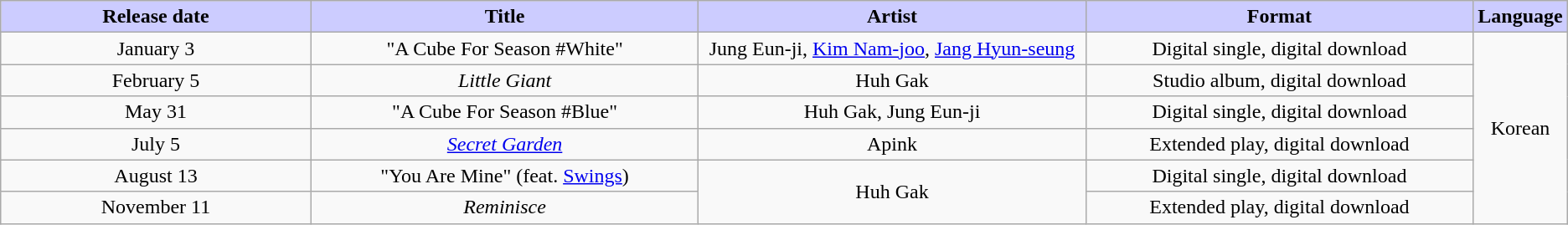<table class="wikitable" style="text-align:center">
<tr>
<th style="background:#CCF" width=20%>Release date</th>
<th style="background:#CCF" width=25%>Title</th>
<th style="background:#CCF" width=25%>Artist</th>
<th style="background:#CCF" width=25%>Format</th>
<th style="background:#CCF" width=25%>Language</th>
</tr>
<tr>
<td>January 3</td>
<td>"A Cube For Season #White"</td>
<td>Jung Eun-ji, <a href='#'>Kim Nam-joo</a>, <a href='#'>Jang Hyun-seung</a></td>
<td>Digital single, digital download</td>
<td rowspan="6">Korean</td>
</tr>
<tr>
<td>February 5</td>
<td><em>Little Giant</em></td>
<td>Huh Gak</td>
<td>Studio album, digital download</td>
</tr>
<tr>
<td>May 31</td>
<td>"A Cube For Season #Blue"</td>
<td>Huh Gak, Jung Eun-ji</td>
<td>Digital single, digital download</td>
</tr>
<tr>
<td>July 5</td>
<td><em><a href='#'>Secret Garden</a></em></td>
<td>Apink</td>
<td>Extended play, digital download</td>
</tr>
<tr>
<td>August 13</td>
<td>"You Are Mine" (feat. <a href='#'>Swings</a>)</td>
<td rowspan="2">Huh Gak</td>
<td>Digital single, digital download</td>
</tr>
<tr>
<td>November 11</td>
<td><em>Reminisce</em></td>
<td>Extended play, digital download</td>
</tr>
</table>
